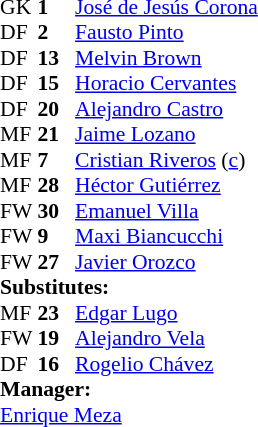<table cellspacing="0" cellpadding="0" style="font-size:90%; margin:0.2em auto;">
<tr>
<th width="25"></th>
<th width="25"></th>
</tr>
<tr>
<td>GK</td>
<td><strong>1</strong></td>
<td> <a href='#'>José de Jesús Corona</a></td>
</tr>
<tr>
<td>DF</td>
<td><strong>2</strong></td>
<td> <a href='#'>Fausto Pinto</a></td>
</tr>
<tr>
<td>DF</td>
<td><strong>13</strong></td>
<td> <a href='#'>Melvin Brown</a></td>
</tr>
<tr>
<td>DF</td>
<td><strong>15</strong></td>
<td> <a href='#'>Horacio Cervantes</a></td>
</tr>
<tr>
<td>DF</td>
<td><strong>20</strong></td>
<td> <a href='#'>Alejandro Castro</a></td>
<td></td>
<td></td>
</tr>
<tr>
<td>MF</td>
<td><strong>21</strong></td>
<td> <a href='#'>Jaime Lozano</a></td>
</tr>
<tr>
<td>MF</td>
<td><strong>7</strong></td>
<td> <a href='#'>Cristian Riveros</a> (<a href='#'>c</a>)</td>
</tr>
<tr>
<td>MF</td>
<td><strong>28</strong></td>
<td> <a href='#'>Héctor Gutiérrez</a></td>
</tr>
<tr>
<td>FW</td>
<td><strong>30</strong></td>
<td> <a href='#'>Emanuel Villa</a></td>
</tr>
<tr>
<td>FW</td>
<td><strong>9</strong></td>
<td> <a href='#'>Maxi Biancucchi</a></td>
<td></td>
<td></td>
</tr>
<tr>
<td>FW</td>
<td><strong>27</strong></td>
<td> <a href='#'>Javier Orozco</a></td>
<td></td>
<td></td>
</tr>
<tr>
<td colspan=3><strong>Substitutes:</strong></td>
</tr>
<tr>
<td>MF</td>
<td><strong>23</strong></td>
<td> <a href='#'>Edgar Lugo</a></td>
<td></td>
<td></td>
</tr>
<tr>
<td>FW</td>
<td><strong>19</strong></td>
<td> <a href='#'>Alejandro Vela</a></td>
<td></td>
<td></td>
</tr>
<tr>
<td>DF</td>
<td><strong>16</strong></td>
<td> <a href='#'>Rogelio Chávez</a></td>
<td></td>
<td></td>
</tr>
<tr>
<td colspan=3><strong>Manager:</strong></td>
</tr>
<tr>
<td colspan=4> <a href='#'>Enrique Meza</a></td>
</tr>
</table>
